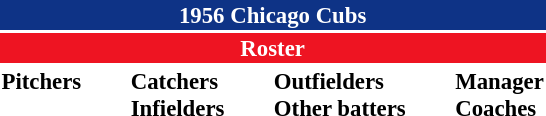<table class="toccolours" style="font-size: 95%;">
<tr>
<th colspan="10" style="background-color: #0e3386; color: white; text-align: center;">1956 Chicago Cubs</th>
</tr>
<tr>
<td colspan="10" style="background-color: #EE1422; color: white; text-align: center;"><strong>Roster</strong></td>
</tr>
<tr>
<td valign="top"><strong>Pitchers</strong><br>














</td>
<td width="25px"></td>
<td valign="top"><strong>Catchers</strong><br>




<strong>Infielders</strong>







</td>
<td width="25px"></td>
<td valign="top"><strong>Outfielders</strong><br>





<strong>Other batters</strong>

</td>
<td width="25px"></td>
<td valign="top"><strong>Manager</strong><br>
<strong>Coaches</strong>


</td>
</tr>
<tr>
</tr>
</table>
